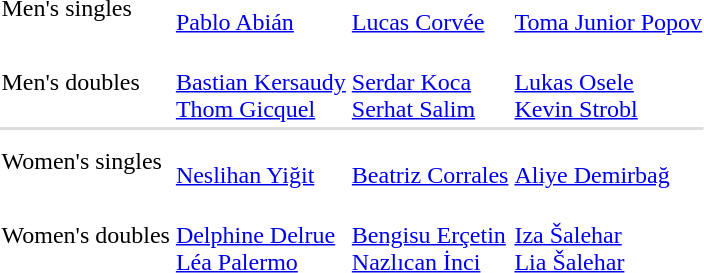<table>
<tr>
<td>Men's singles</td>
<td><br><a href='#'>Pablo Abián</a></td>
<td><br><a href='#'>Lucas Corvée</a></td>
<td><br><a href='#'>Toma Junior Popov</a></td>
</tr>
<tr>
<td>Men's doubles</td>
<td><br><a href='#'>Bastian Kersaudy</a><br><a href='#'>Thom Gicquel</a></td>
<td><br><a href='#'>Serdar Koca</a><br><a href='#'>Serhat Salim</a></td>
<td><br><a href='#'>Lukas Osele</a><br><a href='#'>Kevin Strobl</a></td>
</tr>
<tr bgcolor=#DDDDDD>
<td colspan=7></td>
</tr>
<tr>
<td>Women's singles</td>
<td><br><a href='#'>Neslihan Yiğit</a></td>
<td><br><a href='#'>Beatriz Corrales</a></td>
<td><br><a href='#'>Aliye Demirbağ</a></td>
</tr>
<tr>
<td>Women's doubles</td>
<td><br><a href='#'>Delphine Delrue</a><br><a href='#'>Léa Palermo</a></td>
<td><br><a href='#'>Bengisu Erçetin</a><br><a href='#'>Nazlıcan İnci</a></td>
<td><br><a href='#'>Iza Šalehar</a><br><a href='#'>Lia Šalehar</a></td>
</tr>
</table>
